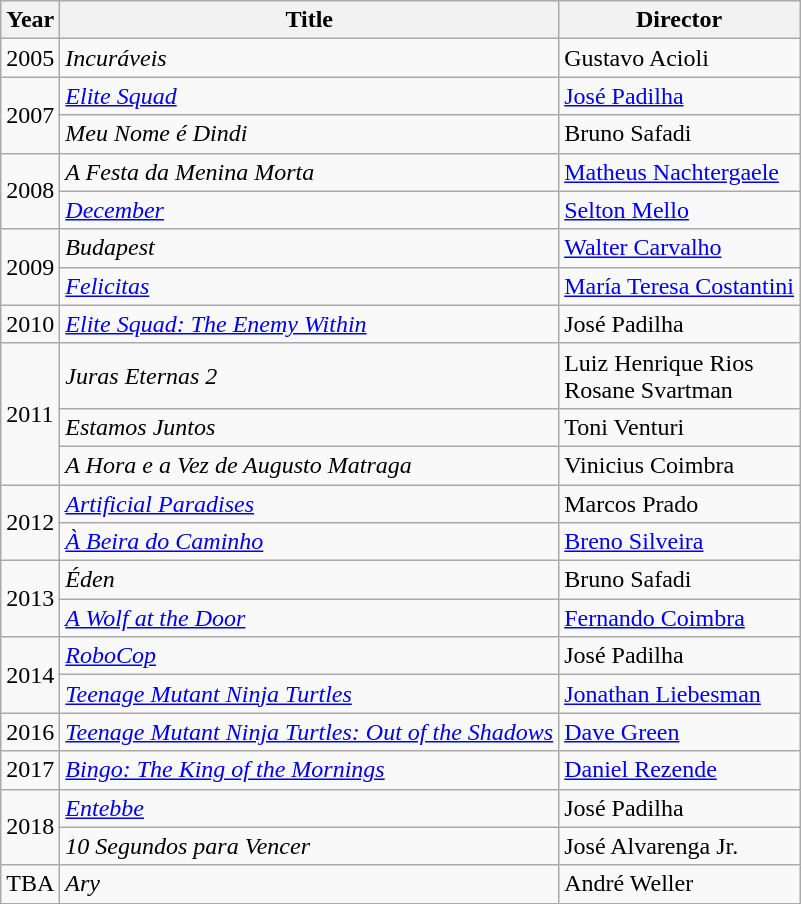<table class="wikitable">
<tr>
<th>Year</th>
<th>Title</th>
<th>Director</th>
</tr>
<tr>
<td>2005</td>
<td><em>Incuráveis</em></td>
<td>Gustavo Acioli</td>
</tr>
<tr>
<td rowspan=2>2007</td>
<td><em><a href='#'>Elite Squad</a></em></td>
<td><a href='#'>José Padilha</a></td>
</tr>
<tr>
<td><em>Meu Nome é Dindi</em></td>
<td>Bruno Safadi</td>
</tr>
<tr>
<td rowspan=2>2008</td>
<td><em>A Festa da Menina Morta</em></td>
<td><a href='#'>Matheus Nachtergaele</a></td>
</tr>
<tr>
<td><em><a href='#'>December</a></em></td>
<td><a href='#'>Selton Mello</a></td>
</tr>
<tr>
<td rowspan=2>2009</td>
<td><em>Budapest</em></td>
<td><a href='#'>Walter Carvalho</a></td>
</tr>
<tr>
<td><em><a href='#'>Felicitas</a></em></td>
<td><a href='#'>María Teresa Costantini</a></td>
</tr>
<tr>
<td>2010</td>
<td><em><a href='#'>Elite Squad: The Enemy Within</a></em></td>
<td>José Padilha</td>
</tr>
<tr>
<td rowspan=3>2011</td>
<td><em>Juras Eternas 2</em></td>
<td>Luiz Henrique Rios<br>Rosane Svartman</td>
</tr>
<tr>
<td><em>Estamos Juntos</em></td>
<td>Toni Venturi</td>
</tr>
<tr>
<td><em>A Hora e a Vez de Augusto Matraga</em></td>
<td>Vinicius Coimbra</td>
</tr>
<tr>
<td rowspan=2>2012</td>
<td><em><a href='#'>Artificial Paradises</a></em></td>
<td>Marcos Prado</td>
</tr>
<tr>
<td><em><a href='#'>À Beira do Caminho</a></em></td>
<td><a href='#'>Breno Silveira</a></td>
</tr>
<tr>
<td rowspan=2>2013</td>
<td><em>Éden</em></td>
<td>Bruno Safadi</td>
</tr>
<tr>
<td><em><a href='#'>A Wolf at the Door</a></em></td>
<td><a href='#'>Fernando Coimbra</a></td>
</tr>
<tr>
<td rowspan=2>2014</td>
<td><em><a href='#'>RoboCop</a></em></td>
<td>José Padilha</td>
</tr>
<tr>
<td><em><a href='#'>Teenage Mutant Ninja Turtles</a></em></td>
<td><a href='#'>Jonathan Liebesman</a></td>
</tr>
<tr>
<td>2016</td>
<td><em><a href='#'>Teenage Mutant Ninja Turtles: Out of the Shadows</a></em></td>
<td><a href='#'>Dave Green</a></td>
</tr>
<tr>
<td>2017</td>
<td><em><a href='#'>Bingo: The King of the Mornings</a></em></td>
<td><a href='#'>Daniel Rezende</a></td>
</tr>
<tr>
<td rowspan=2>2018</td>
<td><em><a href='#'>Entebbe</a></em></td>
<td>José Padilha</td>
</tr>
<tr>
<td><em>10 Segundos para Vencer</em></td>
<td>José Alvarenga Jr.</td>
</tr>
<tr>
<td>TBA</td>
<td><em>Ary</em></td>
<td>André Weller</td>
</tr>
</table>
